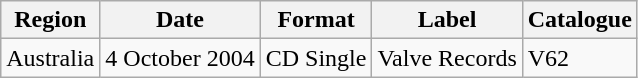<table class=wikitable>
<tr>
<th>Region</th>
<th>Date</th>
<th>Format</th>
<th>Label</th>
<th>Catalogue</th>
</tr>
<tr>
<td>Australia</td>
<td>4 October 2004</td>
<td>CD Single</td>
<td>Valve Records</td>
<td>V62</td>
</tr>
</table>
